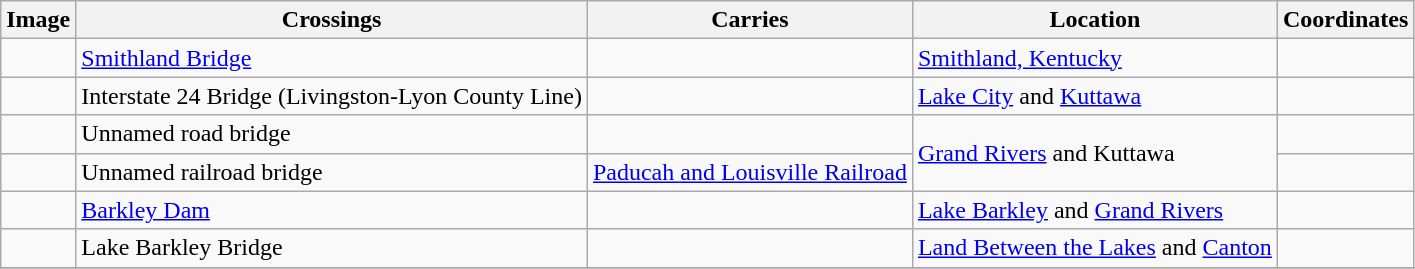<table class="wikitable sortable">
<tr>
<th>Image</th>
<th>Crossings</th>
<th>Carries</th>
<th>Location</th>
<th>Coordinates</th>
</tr>
<tr>
<td></td>
<td><a href='#'>Smithland Bridge</a></td>
<td></td>
<td><a href='#'>Smithland, Kentucky</a></td>
<td></td>
</tr>
<tr>
<td></td>
<td>Interstate 24 Bridge (Livingston-Lyon County Line)</td>
<td></td>
<td><a href='#'>Lake City</a> and <a href='#'>Kuttawa</a></td>
<td></td>
</tr>
<tr>
<td></td>
<td>Unnamed road bridge</td>
<td></td>
<td rowspan=2><a href='#'>Grand Rivers</a> and Kuttawa</td>
<td></td>
</tr>
<tr>
<td></td>
<td>Unnamed railroad bridge</td>
<td><a href='#'>Paducah and Louisville Railroad</a></td>
<td></td>
</tr>
<tr>
<td></td>
<td><a href='#'>Barkley Dam</a></td>
<td></td>
<td><a href='#'>Lake Barkley</a> and <a href='#'>Grand Rivers</a></td>
<td></td>
</tr>
<tr>
<td></td>
<td>Lake Barkley Bridge</td>
<td></td>
<td><a href='#'>Land Between the Lakes</a> and <a href='#'>Canton</a></td>
<td></td>
</tr>
<tr>
</tr>
</table>
